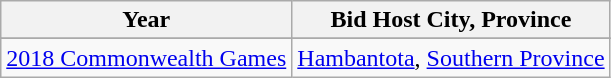<table class="wikitable">
<tr>
<th>Year</th>
<th>Bid Host City, Province</th>
</tr>
<tr>
</tr>
<tr>
</tr>
<tr>
<td><a href='#'>2018 Commonwealth Games</a></td>
<td><a href='#'>Hambantota</a>, <a href='#'>Southern Province</a></td>
</tr>
</table>
